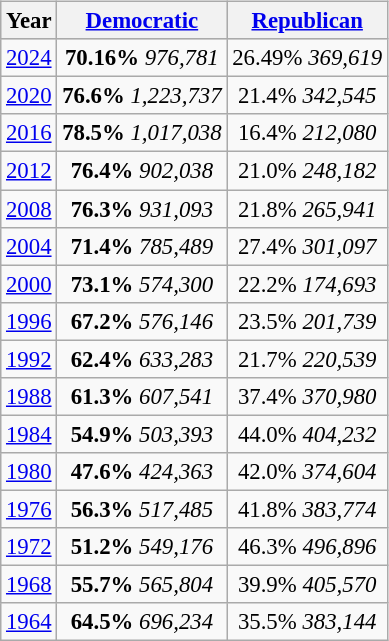<table class="wikitable"  style="float:right; margin:1em; font-size:95%;">
<tr style="background:lightgrey;">
<th>Year</th>
<th><a href='#'>Democratic</a></th>
<th><a href='#'>Republican</a></th>
</tr>
<tr>
<td align="center" ><a href='#'>2024</a></td>
<td align="center" ><strong>70.16%</strong> <em>976,781</em></td>
<td align="center" >26.49% <em>369,619</em></td>
</tr>
<tr>
<td align="center" ><a href='#'>2020</a></td>
<td align="center" ><strong>76.6%</strong> <em>1,223,737</em></td>
<td align="center" >21.4% <em>342,545</em></td>
</tr>
<tr>
<td align="center" ><a href='#'>2016</a></td>
<td align="center" ><strong>78.5%</strong> <em>1,017,038</em></td>
<td align="center" >16.4% <em>212,080</em></td>
</tr>
<tr>
<td align="center" ><a href='#'>2012</a></td>
<td align="center" ><strong>76.4%</strong> <em>902,038</em></td>
<td align="center" >21.0% <em>248,182</em></td>
</tr>
<tr>
<td align="center" ><a href='#'>2008</a></td>
<td align="center" ><strong>76.3%</strong> <em>931,093</em></td>
<td align="center" >21.8% <em>265,941</em></td>
</tr>
<tr>
<td align="center" ><a href='#'>2004</a></td>
<td align="center" ><strong>71.4%</strong> <em>785,489</em></td>
<td align="center" >27.4% <em>301,097</em></td>
</tr>
<tr>
<td align="center" ><a href='#'>2000</a></td>
<td align="center" ><strong>73.1%</strong> <em>574,300</em></td>
<td align="center" >22.2% <em>174,693</em></td>
</tr>
<tr>
<td align="center" ><a href='#'>1996</a></td>
<td align="center" ><strong>67.2%</strong> <em>576,146</em></td>
<td align="center" >23.5% <em>201,739</em></td>
</tr>
<tr>
<td align="center" ><a href='#'>1992</a></td>
<td align="center" ><strong>62.4%</strong> <em>633,283</em></td>
<td align="center" >21.7% <em>220,539</em></td>
</tr>
<tr>
<td align="center" ><a href='#'>1988</a></td>
<td align="center" ><strong>61.3%</strong> <em>607,541</em></td>
<td align="center" >37.4% <em>370,980</em></td>
</tr>
<tr>
<td align="center" ><a href='#'>1984</a></td>
<td align="center" ><strong>54.9%</strong> <em>503,393</em></td>
<td align="center" >44.0% <em>404,232</em></td>
</tr>
<tr>
<td align="center" ><a href='#'>1980</a></td>
<td align="center" ><strong>47.6%</strong> <em>424,363</em></td>
<td align="center" >42.0% <em>374,604</em></td>
</tr>
<tr>
<td align="center" ><a href='#'>1976</a></td>
<td align="center" ><strong>56.3%</strong> <em>517,485</em></td>
<td align="center" >41.8% <em>383,774</em></td>
</tr>
<tr>
<td align="center" ><a href='#'>1972</a></td>
<td align="center" ><strong>51.2%</strong> <em>549,176</em></td>
<td align="center" >46.3% <em>496,896</em></td>
</tr>
<tr>
<td align="center" ><a href='#'>1968</a></td>
<td align="center" ><strong>55.7%</strong> <em>565,804</em></td>
<td align="center" >39.9% <em>405,570</em></td>
</tr>
<tr>
<td align="center" ><a href='#'>1964</a></td>
<td align="center" ><strong>64.5%</strong> <em>696,234</em></td>
<td align="center" >35.5% <em>383,144</em></td>
</tr>
</table>
